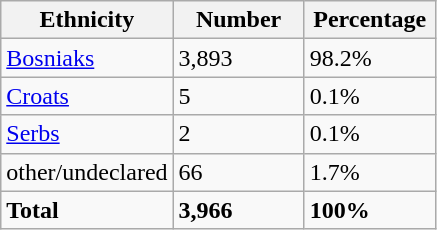<table class="wikitable">
<tr>
<th width="100px">Ethnicity</th>
<th width="80px">Number</th>
<th width="80px">Percentage</th>
</tr>
<tr>
<td><a href='#'>Bosniaks</a></td>
<td>3,893</td>
<td>98.2%</td>
</tr>
<tr>
<td><a href='#'>Croats</a></td>
<td>5</td>
<td>0.1%</td>
</tr>
<tr>
<td><a href='#'>Serbs</a></td>
<td>2</td>
<td>0.1%</td>
</tr>
<tr>
<td>other/undeclared</td>
<td>66</td>
<td>1.7%</td>
</tr>
<tr>
<td><strong>Total</strong></td>
<td><strong>3,966</strong></td>
<td><strong>100%</strong></td>
</tr>
</table>
